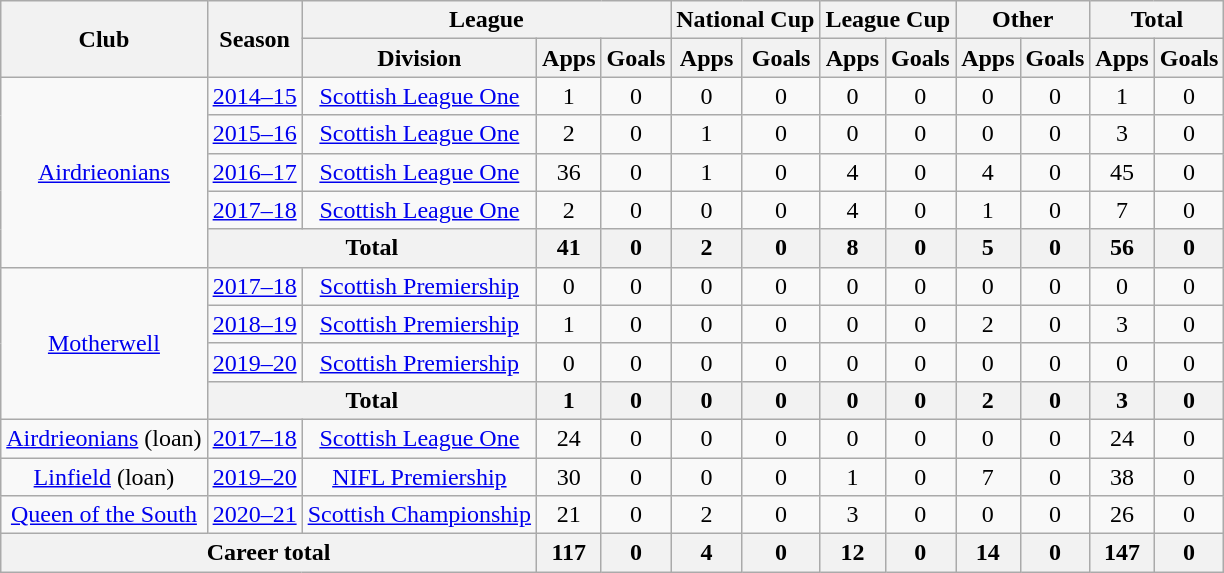<table class="wikitable" style="text-align: center">
<tr>
<th rowspan="2">Club</th>
<th rowspan="2">Season</th>
<th colspan="3">League</th>
<th colspan="2">National Cup</th>
<th colspan="2">League Cup</th>
<th colspan="2">Other</th>
<th colspan="2">Total</th>
</tr>
<tr>
<th>Division</th>
<th>Apps</th>
<th>Goals</th>
<th>Apps</th>
<th>Goals</th>
<th>Apps</th>
<th>Goals</th>
<th>Apps</th>
<th>Goals</th>
<th>Apps</th>
<th>Goals</th>
</tr>
<tr>
<td rowspan="5"><a href='#'>Airdrieonians</a></td>
<td><a href='#'>2014–15</a></td>
<td><a href='#'>Scottish League One</a></td>
<td>1</td>
<td>0</td>
<td>0</td>
<td>0</td>
<td>0</td>
<td>0</td>
<td>0</td>
<td>0</td>
<td>1</td>
<td>0</td>
</tr>
<tr>
<td><a href='#'>2015–16</a></td>
<td><a href='#'>Scottish League One</a></td>
<td>2</td>
<td>0</td>
<td>1</td>
<td>0</td>
<td>0</td>
<td>0</td>
<td>0</td>
<td>0</td>
<td>3</td>
<td>0</td>
</tr>
<tr>
<td><a href='#'>2016–17</a></td>
<td><a href='#'>Scottish League One</a></td>
<td>36</td>
<td>0</td>
<td>1</td>
<td>0</td>
<td>4</td>
<td>0</td>
<td>4</td>
<td>0</td>
<td>45</td>
<td>0</td>
</tr>
<tr>
<td><a href='#'>2017–18</a></td>
<td><a href='#'>Scottish League One</a></td>
<td>2</td>
<td>0</td>
<td>0</td>
<td>0</td>
<td>4</td>
<td>0</td>
<td>1</td>
<td>0</td>
<td>7</td>
<td>0</td>
</tr>
<tr>
<th colspan="2">Total</th>
<th>41</th>
<th>0</th>
<th>2</th>
<th>0</th>
<th>8</th>
<th>0</th>
<th>5</th>
<th>0</th>
<th>56</th>
<th>0</th>
</tr>
<tr>
<td rowspan="4"><a href='#'>Motherwell</a></td>
<td><a href='#'>2017–18</a></td>
<td><a href='#'>Scottish Premiership</a></td>
<td>0</td>
<td>0</td>
<td>0</td>
<td>0</td>
<td>0</td>
<td>0</td>
<td>0</td>
<td>0</td>
<td>0</td>
<td>0</td>
</tr>
<tr>
<td><a href='#'>2018–19</a></td>
<td><a href='#'>Scottish Premiership</a></td>
<td>1</td>
<td>0</td>
<td>0</td>
<td>0</td>
<td>0</td>
<td>0</td>
<td>2</td>
<td>0</td>
<td>3</td>
<td>0</td>
</tr>
<tr>
<td><a href='#'>2019–20</a></td>
<td><a href='#'>Scottish Premiership</a></td>
<td>0</td>
<td>0</td>
<td>0</td>
<td>0</td>
<td>0</td>
<td>0</td>
<td>0</td>
<td>0</td>
<td>0</td>
<td>0</td>
</tr>
<tr>
<th colspan=2>Total</th>
<th>1</th>
<th>0</th>
<th>0</th>
<th>0</th>
<th>0</th>
<th>0</th>
<th>2</th>
<th>0</th>
<th>3</th>
<th>0</th>
</tr>
<tr>
<td><a href='#'>Airdrieonians</a> (loan)</td>
<td><a href='#'>2017–18</a></td>
<td><a href='#'>Scottish League One</a></td>
<td>24</td>
<td>0</td>
<td>0</td>
<td>0</td>
<td>0</td>
<td>0</td>
<td>0</td>
<td>0</td>
<td>24</td>
<td>0</td>
</tr>
<tr>
<td><a href='#'>Linfield</a> (loan)</td>
<td><a href='#'>2019–20</a></td>
<td><a href='#'>NIFL Premiership</a></td>
<td>30</td>
<td>0</td>
<td>0</td>
<td>0</td>
<td>1</td>
<td>0</td>
<td>7</td>
<td>0</td>
<td>38</td>
<td>0</td>
</tr>
<tr>
<td><a href='#'>Queen of the South</a></td>
<td><a href='#'>2020–21</a></td>
<td><a href='#'>Scottish Championship</a></td>
<td>21</td>
<td>0</td>
<td>2</td>
<td>0</td>
<td>3</td>
<td>0</td>
<td>0</td>
<td>0</td>
<td>26</td>
<td>0</td>
</tr>
<tr>
<th colspan="3">Career total</th>
<th>117</th>
<th>0</th>
<th>4</th>
<th>0</th>
<th>12</th>
<th>0</th>
<th>14</th>
<th>0</th>
<th>147</th>
<th>0</th>
</tr>
</table>
